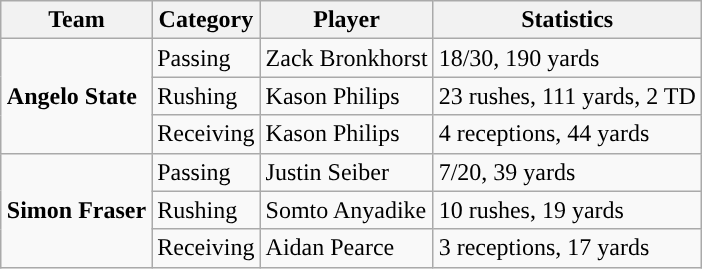<table class="wikitable" style="float: right;">
<tr>
<th>Team</th>
<th>Category</th>
<th>Player</th>
<th>Statistics</th>
</tr>
<tr>
<td rowspan=3><strong>Angelo State</strong></td>
<td>Passing</td>
<td>Zack Bronkhorst</td>
<td>18/30, 190 yards</td>
</tr>
<tr>
<td>Rushing</td>
<td>Kason Philips</td>
<td>23 rushes, 111 yards, 2 TD</td>
</tr>
<tr>
<td>Receiving</td>
<td>Kason Philips</td>
<td>4 receptions, 44 yards</td>
</tr>
<tr>
<td rowspan=3><strong>Simon Fraser</strong></td>
<td>Passing</td>
<td>Justin Seiber</td>
<td>7/20, 39 yards</td>
</tr>
<tr>
<td>Rushing</td>
<td>Somto Anyadike</td>
<td>10 rushes, 19 yards</td>
</tr>
<tr>
<td>Receiving</td>
<td>Aidan Pearce</td>
<td>3 receptions, 17 yards</td>
</tr>
</table>
